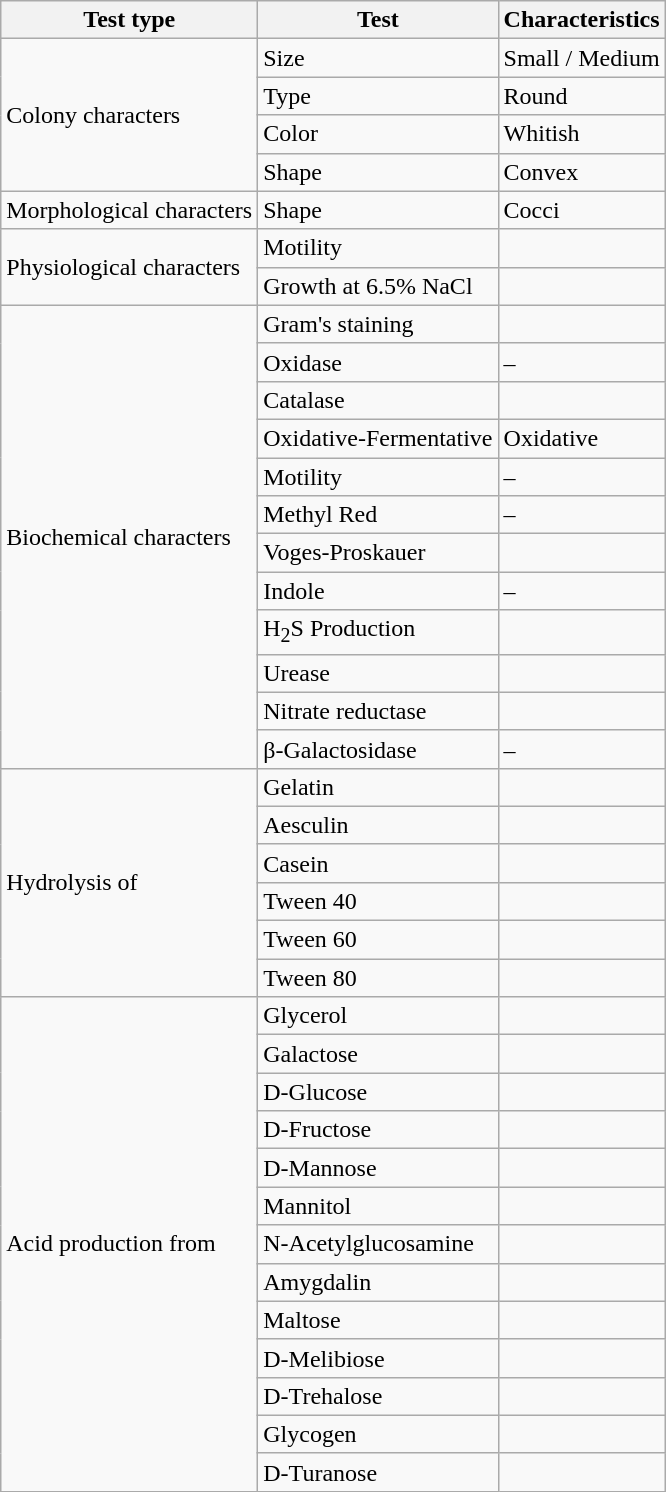<table class="wikitable">
<tr>
<th>Test type</th>
<th>Test</th>
<th>Characteristics</th>
</tr>
<tr>
<td rowspan="4">Colony  characters</td>
<td>Size</td>
<td>Small / Medium</td>
</tr>
<tr>
<td>Type</td>
<td>Round</td>
</tr>
<tr>
<td>Color</td>
<td>Whitish</td>
</tr>
<tr>
<td>Shape</td>
<td>Convex</td>
</tr>
<tr>
<td>Morphological  characters</td>
<td>Shape</td>
<td>Cocci</td>
</tr>
<tr>
<td rowspan="2">Physiological  characters</td>
<td>Motility</td>
<td></td>
</tr>
<tr>
<td>Growth  at 6.5% NaCl</td>
<td></td>
</tr>
<tr>
<td rowspan="12">Biochemical  characters</td>
<td>Gram's staining</td>
<td></td>
</tr>
<tr>
<td>Oxidase</td>
<td>–</td>
</tr>
<tr>
<td>Catalase</td>
<td></td>
</tr>
<tr>
<td>Oxidative-Fermentative</td>
<td>Oxidative</td>
</tr>
<tr>
<td>Motility</td>
<td>–</td>
</tr>
<tr>
<td>Methyl Red</td>
<td>–</td>
</tr>
<tr>
<td>Voges-Proskauer</td>
<td></td>
</tr>
<tr>
<td>Indole</td>
<td>–</td>
</tr>
<tr>
<td>H<sub>2</sub>S Production</td>
<td></td>
</tr>
<tr>
<td>Urease</td>
<td></td>
</tr>
<tr>
<td>Nitrate reductase</td>
<td></td>
</tr>
<tr>
<td>β-Galactosidase</td>
<td>–</td>
</tr>
<tr>
<td rowspan="6">Hydrolysis  of</td>
<td>Gelatin</td>
<td></td>
</tr>
<tr>
<td>Aesculin</td>
<td></td>
</tr>
<tr>
<td>Casein</td>
<td></td>
</tr>
<tr>
<td>Tween 40</td>
<td></td>
</tr>
<tr>
<td>Tween 60</td>
<td></td>
</tr>
<tr>
<td>Tween 80</td>
<td></td>
</tr>
<tr>
<td rowspan="13">Acid  production from</td>
<td>Glycerol</td>
<td></td>
</tr>
<tr>
<td>Galactose</td>
<td></td>
</tr>
<tr>
<td>D-Glucose</td>
<td></td>
</tr>
<tr>
<td>D-Fructose</td>
<td></td>
</tr>
<tr>
<td>D-Mannose</td>
<td></td>
</tr>
<tr>
<td>Mannitol</td>
<td></td>
</tr>
<tr>
<td>N-Acetylglucosamine</td>
<td></td>
</tr>
<tr>
<td>Amygdalin</td>
<td></td>
</tr>
<tr>
<td>Maltose</td>
<td></td>
</tr>
<tr>
<td>D-Melibiose</td>
<td></td>
</tr>
<tr>
<td>D-Trehalose</td>
<td></td>
</tr>
<tr>
<td>Glycogen</td>
<td></td>
</tr>
<tr>
<td>D-Turanose</td>
<td></td>
</tr>
</table>
